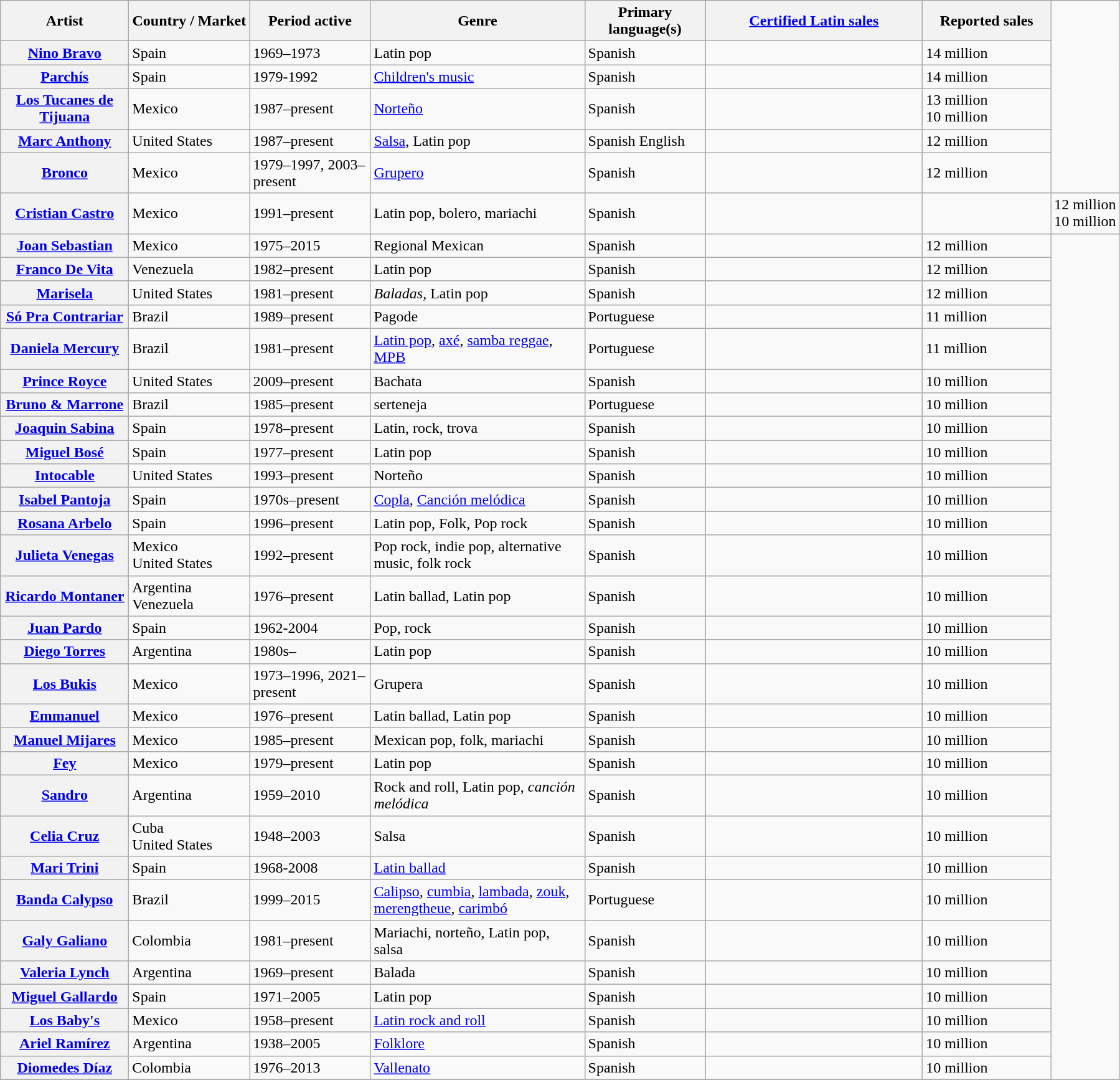<table class="wikitable plainrowheaders sortable">
<tr>
<th scope="col" style="width:130px;">Artist</th>
<th scope="col" style="width:122px;">Country / Market</th>
<th scope="col" style="width:122px;">Period active</th>
<th scope="col" style="width:222px;">Genre</th>
<th scope="col" style="width:122px;">Primary language(s)</th>
<th scope="col" style="width:225px;"><a href='#'>Certified Latin sales</a></th>
<th scope="col" style="width:130px;">Reported sales</th>
</tr>
<tr>
<th scope="row"><a href='#'>Nino Bravo</a></th>
<td>Spain</td>
<td>1969–1973</td>
<td>Latin pop</td>
<td>Spanish</td>
<td></td>
<td>14 million</td>
</tr>
<tr>
<th scope="row"><a href='#'>Parchís</a></th>
<td>Spain</td>
<td>1979-1992</td>
<td><a href='#'>Children's music</a></td>
<td>Spanish</td>
<td></td>
<td>14 million</td>
</tr>
<tr>
<th scope="row"><a href='#'>Los Tucanes de Tijuana</a></th>
<td>Mexico</td>
<td>1987–present</td>
<td><a href='#'>Norteño</a></td>
<td>Spanish</td>
<td></td>
<td>13 million<br>10 million</td>
</tr>
<tr>
<th scope="row"><a href='#'>Marc Anthony</a></th>
<td>United States</td>
<td>1987–present</td>
<td><a href='#'>Salsa</a>, Latin pop</td>
<td>Spanish  English</td>
<td></td>
<td>12 million</td>
</tr>
<tr>
<th scope="row"><a href='#'>Bronco</a></th>
<td>Mexico</td>
<td>1979–1997, 2003–present</td>
<td><a href='#'>Grupero</a></td>
<td>Spanish</td>
<td></td>
<td>12 million</td>
</tr>
<tr>
<th scope="row"><a href='#'>Cristian Castro</a></th>
<td>Mexico</td>
<td>1991–present</td>
<td>Latin pop, bolero, mariachi</td>
<td>Spanish</td>
<td></td>
<td></td>
<td>12 million<br>10 million</td>
</tr>
<tr>
<th scope="row"><a href='#'>Joan Sebastian</a></th>
<td>Mexico</td>
<td>1975–2015</td>
<td>Regional Mexican</td>
<td>Spanish</td>
<td></td>
<td>12 million</td>
</tr>
<tr>
<th scope="row"><a href='#'>Franco De Vita</a></th>
<td>Venezuela</td>
<td>1982–present</td>
<td>Latin pop</td>
<td>Spanish</td>
<td></td>
<td>12 million</td>
</tr>
<tr>
<th scope="row"><a href='#'>Marisela</a></th>
<td>United States</td>
<td>1981–present</td>
<td><em>Baladas</em>, Latin pop</td>
<td>Spanish</td>
<td></td>
<td>12 million</td>
</tr>
<tr>
<th scope="row"><a href='#'>Só Pra Contrariar</a></th>
<td>Brazil</td>
<td>1989–present</td>
<td>Pagode</td>
<td>Portuguese</td>
<td></td>
<td>11 million</td>
</tr>
<tr>
<th scope="row"><a href='#'>Daniela Mercury</a></th>
<td>Brazil</td>
<td>1981–present</td>
<td><a href='#'>Latin pop</a>, <a href='#'>axé</a>, <a href='#'>samba reggae</a>, <a href='#'>MPB</a></td>
<td>Portuguese</td>
<td></td>
<td>11 million</td>
</tr>
<tr>
<th scope="row"><a href='#'>Prince Royce</a></th>
<td>United States</td>
<td>2009–present</td>
<td>Bachata</td>
<td>Spanish</td>
<td></td>
<td>10 million</td>
</tr>
<tr>
<th scope="row"><a href='#'>Bruno & Marrone</a></th>
<td>Brazil</td>
<td>1985–present</td>
<td>serteneja</td>
<td>Portuguese</td>
<td></td>
<td>10 million</td>
</tr>
<tr>
<th scope="row"><a href='#'>Joaquin Sabina</a></th>
<td>Spain</td>
<td>1978–present</td>
<td>Latin, rock, trova</td>
<td>Spanish</td>
<td></td>
<td>10 million</td>
</tr>
<tr>
<th scope="row"><a href='#'>Miguel Bosé</a></th>
<td>Spain</td>
<td>1977–present</td>
<td>Latin pop</td>
<td>Spanish</td>
<td></td>
<td>10 million</td>
</tr>
<tr>
<th scope="row"><a href='#'>Intocable</a></th>
<td>United States</td>
<td>1993–present</td>
<td>Norteño</td>
<td>Spanish</td>
<td></td>
<td>10 million</td>
</tr>
<tr>
<th scope="row"><a href='#'>Isabel Pantoja</a></th>
<td>Spain</td>
<td>1970s–present</td>
<td><a href='#'>Copla</a>, <a href='#'>Canción melódica</a></td>
<td>Spanish</td>
<td></td>
<td>10 million</td>
</tr>
<tr>
<th scope="row"><a href='#'>Rosana Arbelo</a></th>
<td>Spain</td>
<td>1996–present</td>
<td>Latin pop, Folk, Pop rock</td>
<td>Spanish</td>
<td></td>
<td>10 million</td>
</tr>
<tr>
<th scope="row"><a href='#'>Julieta Venegas</a></th>
<td>Mexico<br>United States</td>
<td>1992–present</td>
<td>Pop rock, indie pop, alternative music, folk rock</td>
<td>Spanish</td>
<td></td>
<td>10 million</td>
</tr>
<tr>
<th scope="row"><a href='#'>Ricardo Montaner</a></th>
<td>Argentina<br>Venezuela</td>
<td>1976–present</td>
<td>Latin ballad, Latin pop</td>
<td>Spanish</td>
<td></td>
<td>10 million</td>
</tr>
<tr>
<th scope="row"><a href='#'>Juan Pardo</a></th>
<td>Spain</td>
<td>1962-2004</td>
<td>Pop, rock</td>
<td>Spanish</td>
<td></td>
<td>10 million</td>
</tr>
<tr>
</tr>
<tr>
<th scope="row"><a href='#'>Diego Torres</a></th>
<td>Argentina</td>
<td>1980s–</td>
<td>Latin pop</td>
<td>Spanish</td>
<td></td>
<td>10 million</td>
</tr>
<tr>
<th scope="row"><a href='#'>Los Bukis</a></th>
<td>Mexico</td>
<td>1973–1996, 2021–present</td>
<td>Grupera</td>
<td>Spanish</td>
<td></td>
<td>10 million</td>
</tr>
<tr>
<th scope="row"><a href='#'>Emmanuel</a></th>
<td>Mexico</td>
<td>1976–present</td>
<td>Latin ballad, Latin pop</td>
<td>Spanish</td>
<td></td>
<td>10 million</td>
</tr>
<tr>
<th scope="row"><a href='#'>Manuel Mijares</a></th>
<td>Mexico</td>
<td>1985–present</td>
<td>Mexican pop, folk, mariachi</td>
<td>Spanish</td>
<td></td>
<td>10 million</td>
</tr>
<tr>
<th scope="row"><a href='#'>Fey</a></th>
<td>Mexico</td>
<td>1979–present</td>
<td>Latin pop</td>
<td>Spanish</td>
<td></td>
<td>10 million</td>
</tr>
<tr>
<th scope="row"><a href='#'>Sandro</a></th>
<td>Argentina</td>
<td>1959–2010</td>
<td>Rock and roll, Latin pop, <em>canción melódica</em></td>
<td>Spanish</td>
<td></td>
<td>10 million</td>
</tr>
<tr>
<th scope="row"><a href='#'>Celia Cruz</a></th>
<td>Cuba<br>United States</td>
<td>1948–2003</td>
<td>Salsa</td>
<td>Spanish</td>
<td></td>
<td>10 million</td>
</tr>
<tr>
<th scope="row"><a href='#'>Mari Trini</a></th>
<td>Spain</td>
<td>1968-2008</td>
<td><a href='#'>Latin ballad</a></td>
<td>Spanish</td>
<td></td>
<td>10 million</td>
</tr>
<tr>
<th scope="row"><a href='#'>Banda Calypso</a></th>
<td>Brazil</td>
<td>1999–2015</td>
<td><a href='#'>Calipso</a>, <a href='#'>cumbia</a>, <a href='#'>lambada</a>, <a href='#'>zouk</a>, <a href='#'>merengtheue</a>, <a href='#'>carimbó</a></td>
<td>Portuguese</td>
<td></td>
<td>10 million</td>
</tr>
<tr>
<th scope="row"><a href='#'>Galy Galiano</a></th>
<td>Colombia</td>
<td>1981–present</td>
<td>Mariachi, norteño, Latin pop, salsa</td>
<td>Spanish</td>
<td></td>
<td>10 million</td>
</tr>
<tr>
<th scope="row"><a href='#'>Valeria Lynch</a></th>
<td>Argentina</td>
<td>1969–present</td>
<td>Balada</td>
<td>Spanish</td>
<td></td>
<td>10 million</td>
</tr>
<tr>
<th scope="row"><a href='#'>Miguel Gallardo</a></th>
<td>Spain</td>
<td>1971–2005</td>
<td>Latin pop</td>
<td>Spanish</td>
<td></td>
<td>10 million</td>
</tr>
<tr>
<th scope="row"><a href='#'>Los Baby's</a></th>
<td>Mexico</td>
<td>1958–present</td>
<td><a href='#'>Latin rock and roll</a></td>
<td>Spanish</td>
<td></td>
<td>10 million</td>
</tr>
<tr>
<th scope="row"><a href='#'>Ariel Ramírez</a></th>
<td>Argentina</td>
<td>1938–2005</td>
<td><a href='#'>Folklore</a></td>
<td>Spanish</td>
<td></td>
<td>10 million</td>
</tr>
<tr>
<th scope="row"><a href='#'>Diomedes Díaz</a></th>
<td>Colombia</td>
<td>1976–2013</td>
<td><a href='#'>Vallenato</a></td>
<td>Spanish</td>
<td></td>
<td>10 million</td>
</tr>
<tr>
</tr>
</table>
